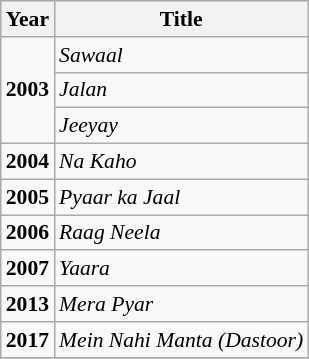<table class="wikitable" style="font-size: 90%;">
<tr>
<th>Year</th>
<th>Title</th>
</tr>
<tr>
<td rowspan="3"><strong>2003</strong></td>
<td><em>Sawaal</em></td>
</tr>
<tr>
<td><em>Jalan</em></td>
</tr>
<tr>
<td><em>Jeeyay</em></td>
</tr>
<tr>
<td><strong>2004</strong></td>
<td><em>Na Kaho</em></td>
</tr>
<tr>
<td><strong>2005</strong></td>
<td><em>Pyaar ka Jaal</em></td>
</tr>
<tr>
<td><strong>2006</strong></td>
<td><em>Raag Neela</em></td>
</tr>
<tr>
<td><strong>2007</strong></td>
<td><em>Yaara</em></td>
</tr>
<tr>
<td><strong>2013</strong></td>
<td><em>Mera Pyar</em></td>
</tr>
<tr>
<td><strong>2017</strong></td>
<td><em>Mein Nahi Manta (Dastoor)</em></td>
</tr>
<tr>
</tr>
</table>
